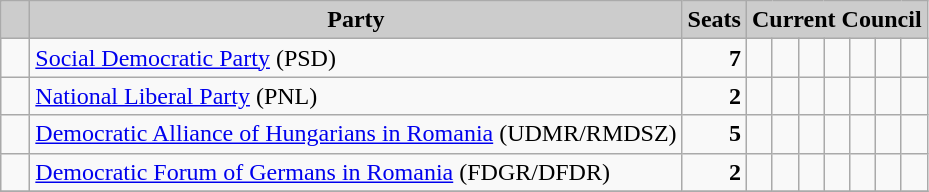<table class="wikitable">
<tr>
<th style="background:#ccc">   </th>
<th style="background:#ccc">Party</th>
<th style="background:#ccc">Seats</th>
<th style="background:#ccc" colspan="7">Current Council</th>
</tr>
<tr>
<td>  </td>
<td><a href='#'>Social Democratic Party</a> (PSD)</td>
<td style="text-align: right"><strong>7</strong></td>
<td>  </td>
<td>  </td>
<td>  </td>
<td>  </td>
<td>  </td>
<td>  </td>
<td>  </td>
</tr>
<tr>
<td>  </td>
<td><a href='#'>National Liberal Party</a> (PNL)</td>
<td style="text-align: right"><strong>2</strong></td>
<td>  </td>
<td>  </td>
<td> </td>
<td> </td>
<td> </td>
<td> </td>
<td> </td>
</tr>
<tr>
<td>  </td>
<td><a href='#'>Democratic Alliance of Hungarians in Romania</a> (UDMR/RMDSZ)</td>
<td style="text-align: right"><strong>5</strong></td>
<td>  </td>
<td>  </td>
<td> </td>
<td> </td>
<td> </td>
<td> </td>
<td> </td>
</tr>
<tr>
<td>  </td>
<td><a href='#'>Democratic Forum of Germans in Romania</a> (FDGR/DFDR)</td>
<td style="text-align: right"><strong>2</strong></td>
<td>  </td>
<td>  </td>
<td> </td>
<td> </td>
<td> </td>
<td> </td>
<td> </td>
</tr>
<tr>
</tr>
</table>
